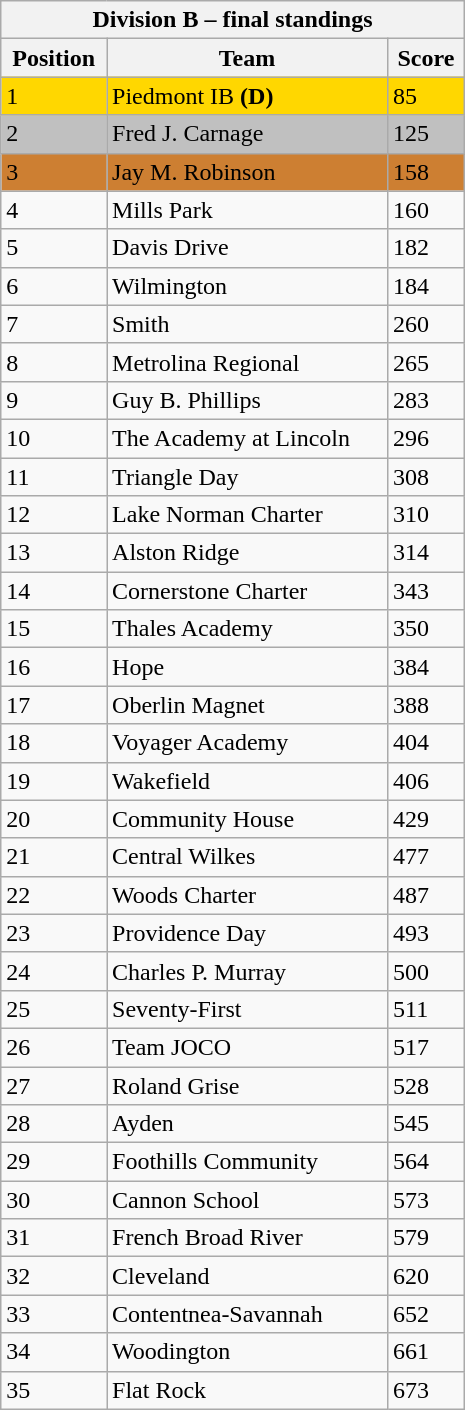<table class="wikitable collapsible collapsed" style="float:right; width:310px">
<tr>
<th colspan=3>Division B – final standings</th>
</tr>
<tr>
<th>Position</th>
<th>Team</th>
<th>Score</th>
</tr>
<tr style="background:#ffd700; color:black">
<td>1</td>
<td>Piedmont IB <strong>(D)</strong></td>
<td>85</td>
</tr>
<tr style="background:#c0c0c0; color:black">
<td>2</td>
<td>Fred J. Carnage</td>
<td>125</td>
</tr>
<tr style="background:#cd7f32; color:black">
<td>3</td>
<td>Jay M. Robinson</td>
<td>158</td>
</tr>
<tr>
<td>4</td>
<td>Mills Park</td>
<td>160</td>
</tr>
<tr>
<td>5</td>
<td>Davis Drive</td>
<td>182</td>
</tr>
<tr>
<td>6</td>
<td>Wilmington</td>
<td>184</td>
</tr>
<tr>
<td>7</td>
<td>Smith</td>
<td>260</td>
</tr>
<tr>
<td>8</td>
<td>Metrolina Regional</td>
<td>265</td>
</tr>
<tr>
<td>9</td>
<td>Guy B. Phillips</td>
<td>283</td>
</tr>
<tr>
<td>10</td>
<td>The Academy at Lincoln</td>
<td>296</td>
</tr>
<tr>
<td>11</td>
<td>Triangle Day</td>
<td>308</td>
</tr>
<tr>
<td>12</td>
<td>Lake Norman Charter</td>
<td>310</td>
</tr>
<tr>
<td>13</td>
<td>Alston Ridge</td>
<td>314</td>
</tr>
<tr>
<td>14</td>
<td>Cornerstone Charter</td>
<td>343</td>
</tr>
<tr>
<td>15</td>
<td>Thales Academy</td>
<td>350</td>
</tr>
<tr>
<td>16</td>
<td>Hope</td>
<td>384</td>
</tr>
<tr>
<td>17</td>
<td>Oberlin Magnet</td>
<td>388</td>
</tr>
<tr>
<td>18</td>
<td>Voyager Academy</td>
<td>404</td>
</tr>
<tr>
<td>19</td>
<td>Wakefield</td>
<td>406</td>
</tr>
<tr>
<td>20</td>
<td>Community House</td>
<td>429</td>
</tr>
<tr>
<td>21</td>
<td>Central Wilkes</td>
<td>477</td>
</tr>
<tr>
<td>22</td>
<td>Woods Charter</td>
<td>487</td>
</tr>
<tr>
<td>23</td>
<td>Providence Day</td>
<td>493</td>
</tr>
<tr>
<td>24</td>
<td>Charles P. Murray</td>
<td>500</td>
</tr>
<tr>
<td>25</td>
<td>Seventy-First</td>
<td>511</td>
</tr>
<tr>
<td>26</td>
<td>Team JOCO</td>
<td>517</td>
</tr>
<tr>
<td>27</td>
<td>Roland Grise</td>
<td>528</td>
</tr>
<tr>
<td>28</td>
<td>Ayden</td>
<td>545</td>
</tr>
<tr>
<td>29</td>
<td>Foothills Community</td>
<td>564</td>
</tr>
<tr>
<td>30</td>
<td>Cannon School</td>
<td>573</td>
</tr>
<tr>
<td>31</td>
<td>French Broad River</td>
<td>579</td>
</tr>
<tr>
<td>32</td>
<td>Cleveland</td>
<td>620</td>
</tr>
<tr>
<td>33</td>
<td>Contentnea-Savannah</td>
<td>652</td>
</tr>
<tr>
<td>34</td>
<td>Woodington</td>
<td>661</td>
</tr>
<tr>
<td>35</td>
<td>Flat Rock</td>
<td>673</td>
</tr>
</table>
